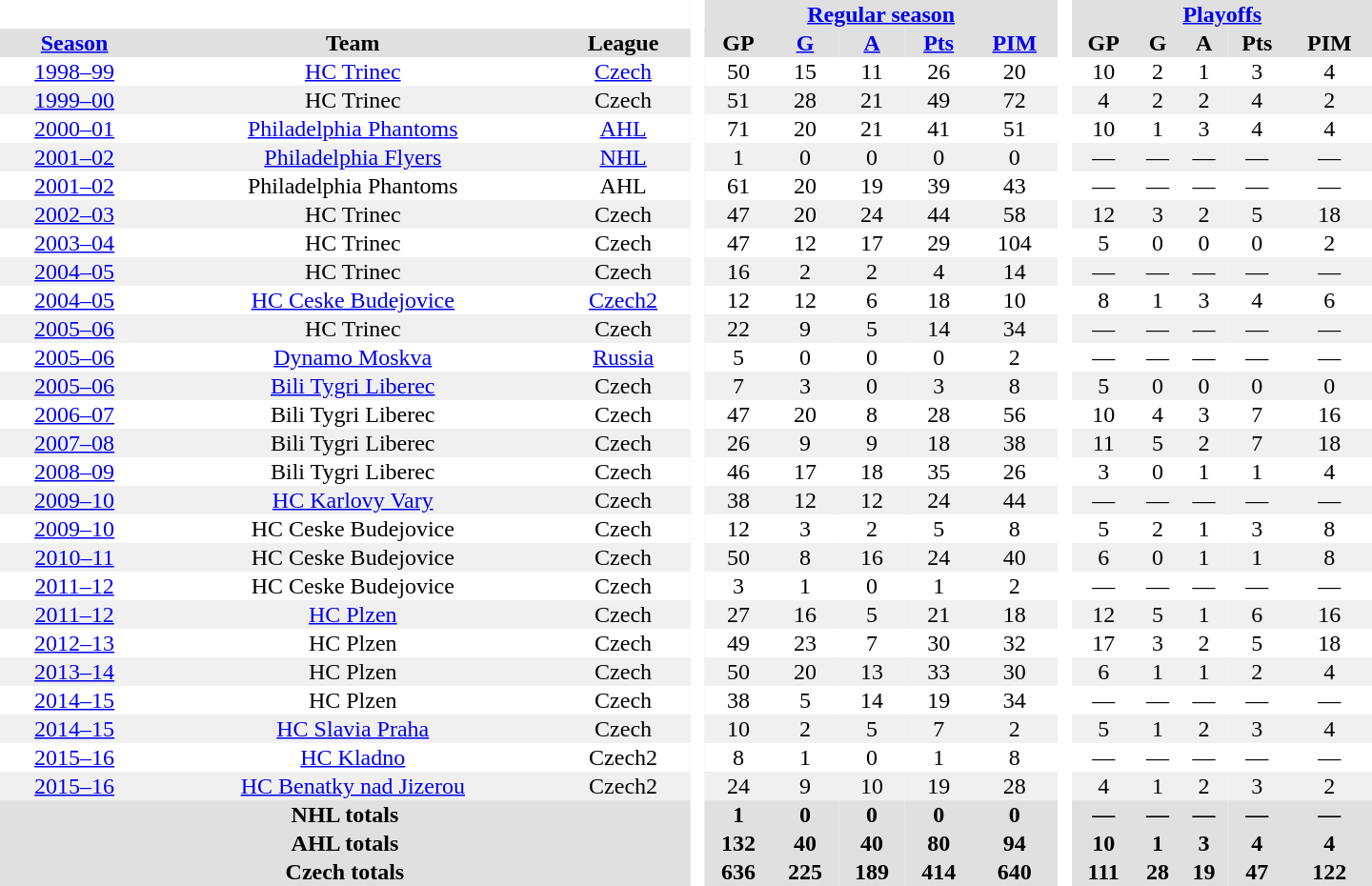<table border="0" cellpadding="1" cellspacing="0" style="text-align:center; width:60em">
<tr bgcolor="#e0e0e0">
<th colspan="3" bgcolor="#ffffff"> </th>
<th rowspan="99" bgcolor="#ffffff"> </th>
<th colspan="5"><a href='#'>Regular season</a></th>
<th rowspan="99" bgcolor="#ffffff"> </th>
<th colspan="5"><a href='#'>Playoffs</a></th>
</tr>
<tr bgcolor="#e0e0e0">
<th><a href='#'>Season</a></th>
<th>Team</th>
<th>League</th>
<th>GP</th>
<th><a href='#'>G</a></th>
<th><a href='#'>A</a></th>
<th><a href='#'>Pts</a></th>
<th><a href='#'>PIM</a></th>
<th>GP</th>
<th>G</th>
<th>A</th>
<th>Pts</th>
<th>PIM</th>
</tr>
<tr>
<td><a href='#'>1998–99</a></td>
<td><a href='#'>HC Trinec</a></td>
<td><a href='#'>Czech</a></td>
<td>50</td>
<td>15</td>
<td>11</td>
<td>26</td>
<td>20</td>
<td>10</td>
<td>2</td>
<td>1</td>
<td>3</td>
<td>4</td>
</tr>
<tr bgcolor="#f0f0f0">
<td><a href='#'>1999–00</a></td>
<td>HC Trinec</td>
<td>Czech</td>
<td>51</td>
<td>28</td>
<td>21</td>
<td>49</td>
<td>72</td>
<td>4</td>
<td>2</td>
<td>2</td>
<td>4</td>
<td>2</td>
</tr>
<tr>
<td><a href='#'>2000–01</a></td>
<td><a href='#'>Philadelphia Phantoms</a></td>
<td><a href='#'>AHL</a></td>
<td>71</td>
<td>20</td>
<td>21</td>
<td>41</td>
<td>51</td>
<td>10</td>
<td>1</td>
<td>3</td>
<td>4</td>
<td>4</td>
</tr>
<tr bgcolor="#f0f0f0">
<td><a href='#'>2001–02</a></td>
<td><a href='#'>Philadelphia Flyers</a></td>
<td><a href='#'>NHL</a></td>
<td>1</td>
<td>0</td>
<td>0</td>
<td>0</td>
<td>0</td>
<td>—</td>
<td>—</td>
<td>—</td>
<td>—</td>
<td>—</td>
</tr>
<tr>
<td><a href='#'>2001–02</a></td>
<td>Philadelphia Phantoms</td>
<td>AHL</td>
<td>61</td>
<td>20</td>
<td>19</td>
<td>39</td>
<td>43</td>
<td>—</td>
<td>—</td>
<td>—</td>
<td>—</td>
<td>—</td>
</tr>
<tr bgcolor="#f0f0f0">
<td><a href='#'>2002–03</a></td>
<td>HC Trinec</td>
<td>Czech</td>
<td>47</td>
<td>20</td>
<td>24</td>
<td>44</td>
<td>58</td>
<td>12</td>
<td>3</td>
<td>2</td>
<td>5</td>
<td>18</td>
</tr>
<tr>
<td><a href='#'>2003–04</a></td>
<td>HC Trinec</td>
<td>Czech</td>
<td>47</td>
<td>12</td>
<td>17</td>
<td>29</td>
<td>104</td>
<td>5</td>
<td>0</td>
<td>0</td>
<td>0</td>
<td>2</td>
</tr>
<tr bgcolor="#f0f0f0">
<td><a href='#'>2004–05</a></td>
<td>HC Trinec</td>
<td>Czech</td>
<td>16</td>
<td>2</td>
<td>2</td>
<td>4</td>
<td>14</td>
<td>—</td>
<td>—</td>
<td>—</td>
<td>—</td>
<td>—</td>
</tr>
<tr>
<td><a href='#'>2004–05</a></td>
<td><a href='#'>HC Ceske Budejovice</a></td>
<td><a href='#'>Czech2</a></td>
<td>12</td>
<td>12</td>
<td>6</td>
<td>18</td>
<td>10</td>
<td>8</td>
<td>1</td>
<td>3</td>
<td>4</td>
<td>6</td>
</tr>
<tr bgcolor="#f0f0f0">
<td><a href='#'>2005–06</a></td>
<td>HC Trinec</td>
<td>Czech</td>
<td>22</td>
<td>9</td>
<td>5</td>
<td>14</td>
<td>34</td>
<td>—</td>
<td>—</td>
<td>—</td>
<td>—</td>
<td>—</td>
</tr>
<tr>
<td><a href='#'>2005–06</a></td>
<td><a href='#'>Dynamo Moskva</a></td>
<td><a href='#'>Russia</a></td>
<td>5</td>
<td>0</td>
<td>0</td>
<td>0</td>
<td>2</td>
<td>—</td>
<td>—</td>
<td>—</td>
<td>—</td>
<td>—</td>
</tr>
<tr bgcolor="#f0f0f0">
<td><a href='#'>2005–06</a></td>
<td><a href='#'>Bili Tygri Liberec</a></td>
<td>Czech</td>
<td>7</td>
<td>3</td>
<td>0</td>
<td>3</td>
<td>8</td>
<td>5</td>
<td>0</td>
<td>0</td>
<td>0</td>
<td>0</td>
</tr>
<tr>
<td><a href='#'>2006–07</a></td>
<td>Bili Tygri Liberec</td>
<td>Czech</td>
<td>47</td>
<td>20</td>
<td>8</td>
<td>28</td>
<td>56</td>
<td>10</td>
<td>4</td>
<td>3</td>
<td>7</td>
<td>16</td>
</tr>
<tr bgcolor="#f0f0f0">
<td><a href='#'>2007–08</a></td>
<td>Bili Tygri Liberec</td>
<td>Czech</td>
<td>26</td>
<td>9</td>
<td>9</td>
<td>18</td>
<td>38</td>
<td>11</td>
<td>5</td>
<td>2</td>
<td>7</td>
<td>18</td>
</tr>
<tr>
<td><a href='#'>2008–09</a></td>
<td>Bili Tygri Liberec</td>
<td>Czech</td>
<td>46</td>
<td>17</td>
<td>18</td>
<td>35</td>
<td>26</td>
<td>3</td>
<td>0</td>
<td>1</td>
<td>1</td>
<td>4</td>
</tr>
<tr bgcolor="#f0f0f0">
<td><a href='#'>2009–10</a></td>
<td><a href='#'>HC Karlovy Vary</a></td>
<td>Czech</td>
<td>38</td>
<td>12</td>
<td>12</td>
<td>24</td>
<td>44</td>
<td>—</td>
<td>—</td>
<td>—</td>
<td>—</td>
<td>—</td>
</tr>
<tr>
<td><a href='#'>2009–10</a></td>
<td>HC Ceske Budejovice</td>
<td>Czech</td>
<td>12</td>
<td>3</td>
<td>2</td>
<td>5</td>
<td>8</td>
<td>5</td>
<td>2</td>
<td>1</td>
<td>3</td>
<td>8</td>
</tr>
<tr bgcolor="#f0f0f0">
<td><a href='#'>2010–11</a></td>
<td>HC Ceske Budejovice</td>
<td>Czech</td>
<td>50</td>
<td>8</td>
<td>16</td>
<td>24</td>
<td>40</td>
<td>6</td>
<td>0</td>
<td>1</td>
<td>1</td>
<td>8</td>
</tr>
<tr>
<td><a href='#'>2011–12</a></td>
<td>HC Ceske Budejovice</td>
<td>Czech</td>
<td>3</td>
<td>1</td>
<td>0</td>
<td>1</td>
<td>2</td>
<td>—</td>
<td>—</td>
<td>—</td>
<td>—</td>
<td>—</td>
</tr>
<tr bgcolor="#f0f0f0">
<td><a href='#'>2011–12</a></td>
<td><a href='#'>HC Plzen</a></td>
<td>Czech</td>
<td>27</td>
<td>16</td>
<td>5</td>
<td>21</td>
<td>18</td>
<td>12</td>
<td>5</td>
<td>1</td>
<td>6</td>
<td>16</td>
</tr>
<tr>
<td><a href='#'>2012–13</a></td>
<td>HC Plzen</td>
<td>Czech</td>
<td>49</td>
<td>23</td>
<td>7</td>
<td>30</td>
<td>32</td>
<td>17</td>
<td>3</td>
<td>2</td>
<td>5</td>
<td>18</td>
</tr>
<tr bgcolor="#f0f0f0">
<td><a href='#'>2013–14</a></td>
<td>HC Plzen</td>
<td>Czech</td>
<td>50</td>
<td>20</td>
<td>13</td>
<td>33</td>
<td>30</td>
<td>6</td>
<td>1</td>
<td>1</td>
<td>2</td>
<td>4</td>
</tr>
<tr>
<td><a href='#'>2014–15</a></td>
<td>HC Plzen</td>
<td>Czech</td>
<td>38</td>
<td>5</td>
<td>14</td>
<td>19</td>
<td>34</td>
<td>—</td>
<td>—</td>
<td>—</td>
<td>—</td>
<td>—</td>
</tr>
<tr bgcolor="#f0f0f0">
<td><a href='#'>2014–15</a></td>
<td><a href='#'>HC Slavia Praha</a></td>
<td>Czech</td>
<td>10</td>
<td>2</td>
<td>5</td>
<td>7</td>
<td>2</td>
<td>5</td>
<td>1</td>
<td>2</td>
<td>3</td>
<td>4</td>
</tr>
<tr>
<td><a href='#'>2015–16</a></td>
<td><a href='#'>HC Kladno</a></td>
<td>Czech2</td>
<td>8</td>
<td>1</td>
<td>0</td>
<td>1</td>
<td>8</td>
<td>—</td>
<td>—</td>
<td>—</td>
<td>—</td>
<td>—</td>
</tr>
<tr bgcolor="#f0f0f0">
<td><a href='#'>2015–16</a></td>
<td><a href='#'>HC Benatky nad Jizerou</a></td>
<td>Czech2</td>
<td>24</td>
<td>9</td>
<td>10</td>
<td>19</td>
<td>28</td>
<td>4</td>
<td>1</td>
<td>2</td>
<td>3</td>
<td>2</td>
</tr>
<tr>
</tr>
<tr ALIGN="center" bgcolor="#e0e0e0">
<th colspan="3">NHL totals</th>
<th ALIGN="center">1</th>
<th ALIGN="center">0</th>
<th ALIGN="center">0</th>
<th ALIGN="center">0</th>
<th ALIGN="center">0</th>
<th ALIGN="center">—</th>
<th ALIGN="center">—</th>
<th ALIGN="center">—</th>
<th ALIGN="center">—</th>
<th ALIGN="center">—</th>
</tr>
<tr>
</tr>
<tr ALIGN="center" bgcolor="#e0e0e0">
<th colspan="3">AHL totals</th>
<th ALIGN="center">132</th>
<th ALIGN="center">40</th>
<th ALIGN="center">40</th>
<th ALIGN="center">80</th>
<th ALIGN="center">94</th>
<th ALIGN="center">10</th>
<th ALIGN="center">1</th>
<th ALIGN="center">3</th>
<th ALIGN="center">4</th>
<th ALIGN="center">4</th>
</tr>
<tr>
</tr>
<tr ALIGN="center" bgcolor="#e0e0e0">
<th colspan="3">Czech totals</th>
<th ALIGN="center">636</th>
<th ALIGN="center">225</th>
<th ALIGN="center">189</th>
<th ALIGN="center">414</th>
<th ALIGN="center">640</th>
<th ALIGN="center">111</th>
<th ALIGN="center">28</th>
<th ALIGN="center">19</th>
<th ALIGN="center">47</th>
<th ALIGN="center">122</th>
</tr>
</table>
